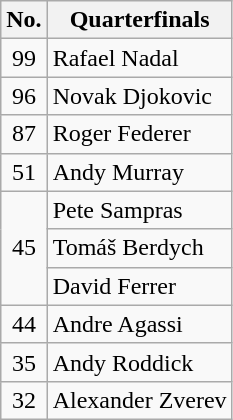<table class="wikitable nowrap" style="display:inline-table">
<tr>
<th scope="col" style="width:20">No.</th>
<th>Quarterfinals</th>
</tr>
<tr>
<td style="text-align:center;">99</td>
<td> Rafael Nadal</td>
</tr>
<tr>
<td style="text-align:center;">96</td>
<td> Novak Djokovic</td>
</tr>
<tr>
<td style="text-align:center;">87</td>
<td> Roger Federer</td>
</tr>
<tr>
<td style="text-align:center;">51</td>
<td> Andy Murray</td>
</tr>
<tr>
<td rowspan="3" style="text-align:center;">45</td>
<td> Pete Sampras</td>
</tr>
<tr>
<td> Tomáš Berdych</td>
</tr>
<tr>
<td> David Ferrer</td>
</tr>
<tr>
<td style="text-align:center;">44</td>
<td> Andre Agassi</td>
</tr>
<tr>
<td style="text-align:center;">35</td>
<td> Andy Roddick</td>
</tr>
<tr>
<td style="text-align:center;">32</td>
<td> Alexander Zverev</td>
</tr>
</table>
